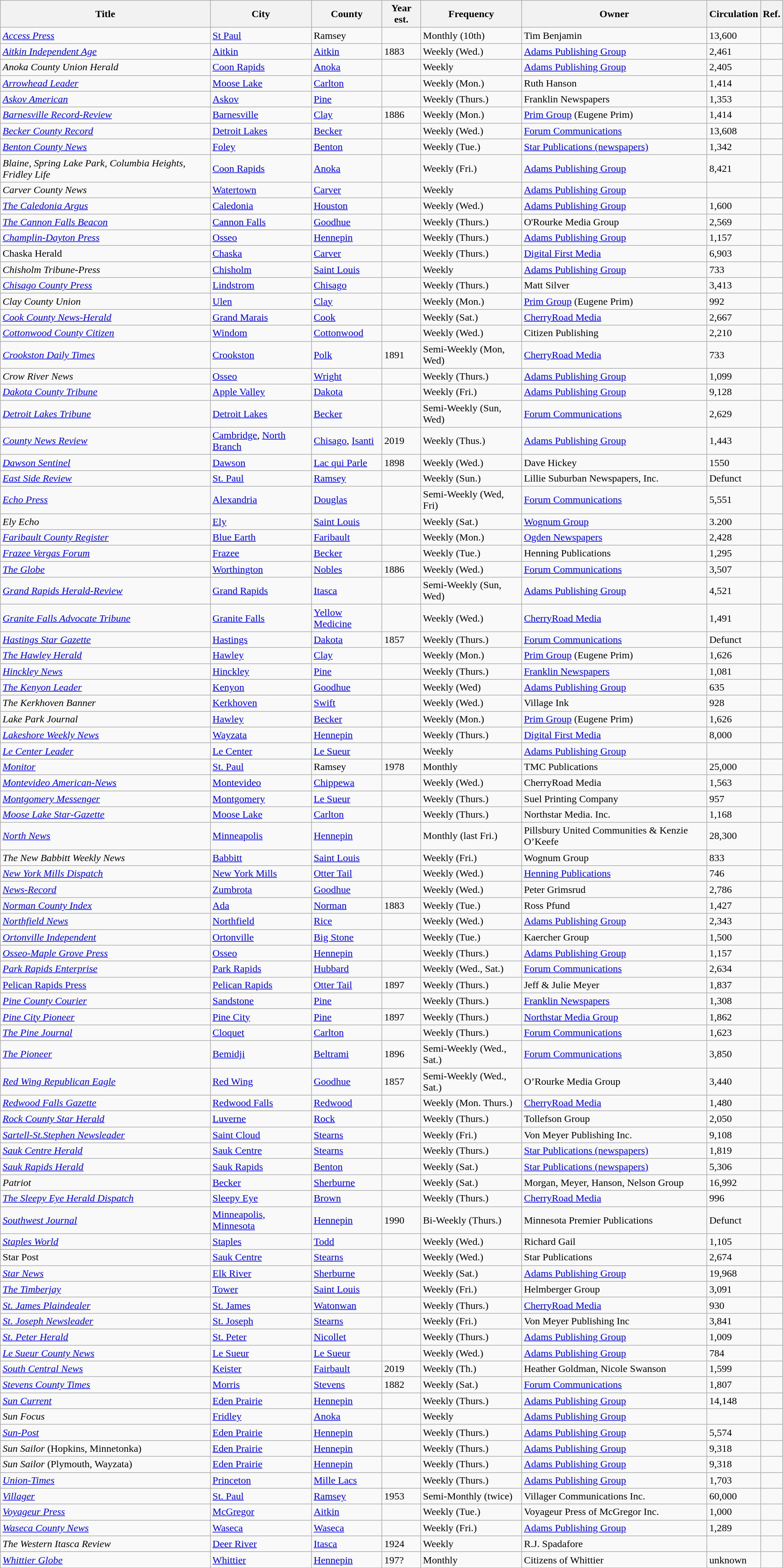<table class="wikitable sortable plainrowheaders" summary="Current Non-Daily newspapers in Minnesota">
<tr>
<th>Title</th>
<th>City</th>
<th>County</th>
<th>Year est.</th>
<th>Frequency</th>
<th>Owner</th>
<th>Circulation</th>
<th>Ref.</th>
</tr>
<tr>
<td><em><a href='#'>Access Press</a></em></td>
<td><a href='#'>St Paul</a></td>
<td>Ramsey</td>
<td></td>
<td>Monthly (10th)</td>
<td>Tim Benjamin</td>
<td>13,600</td>
<td></td>
</tr>
<tr>
<td><em><a href='#'>Aitkin Independent Age</a></em></td>
<td><a href='#'>Aitkin</a></td>
<td><a href='#'>Aitkin</a></td>
<td>1883</td>
<td>Weekly (Wed.)</td>
<td><a href='#'>Adams Publishing Group</a></td>
<td>2,461</td>
<td></td>
</tr>
<tr>
<td><em>Anoka County Union Herald</em></td>
<td><a href='#'>Coon Rapids</a></td>
<td><a href='#'>Anoka</a></td>
<td></td>
<td>Weekly</td>
<td><a href='#'>Adams Publishing Group</a></td>
<td>2,405</td>
<td></td>
</tr>
<tr>
<td><em><a href='#'>Arrowhead Leader</a></em></td>
<td><a href='#'>Moose Lake</a></td>
<td><a href='#'>Carlton</a></td>
<td></td>
<td>Weekly (Mon.)</td>
<td>Ruth Hanson</td>
<td>1,414</td>
<td></td>
</tr>
<tr>
<td><em><a href='#'>Askov American</a></em></td>
<td><a href='#'>Askov</a></td>
<td><a href='#'>Pine</a></td>
<td></td>
<td>Weekly (Thurs.)</td>
<td>Franklin Newspapers</td>
<td>1,353</td>
<td></td>
</tr>
<tr>
<td><em><a href='#'>Barnesville Record-Review</a></em></td>
<td><a href='#'>Barnesville</a></td>
<td><a href='#'>Clay</a></td>
<td>1886</td>
<td>Weekly (Mon.)</td>
<td><a href='#'>Prim Group</a> (Eugene Prim)</td>
<td>1,414</td>
<td></td>
</tr>
<tr>
<td><em><a href='#'>Becker County Record</a></em></td>
<td><a href='#'>Detroit Lakes</a></td>
<td><a href='#'>Becker</a></td>
<td></td>
<td>Weekly (Wed.)</td>
<td><a href='#'>Forum Communications</a></td>
<td>13,608</td>
<td></td>
</tr>
<tr>
<td><em><a href='#'>Benton County News</a></em></td>
<td><a href='#'>Foley</a></td>
<td><a href='#'>Benton</a></td>
<td></td>
<td>Weekly (Tue.)</td>
<td><a href='#'>Star Publications (newspapers)</a></td>
<td>1,342</td>
<td></td>
</tr>
<tr>
<td><em>Blaine, Spring Lake Park, Columbia Heights, Fridley Life</em></td>
<td><a href='#'>Coon Rapids</a></td>
<td><a href='#'>Anoka</a></td>
<td></td>
<td>Weekly (Fri.)</td>
<td><a href='#'>Adams Publishing Group</a></td>
<td>8,421</td>
<td></td>
</tr>
<tr>
<td><em>Carver County News</em></td>
<td><a href='#'>Watertown</a></td>
<td><a href='#'>Carver</a></td>
<td></td>
<td>Weekly</td>
<td><a href='#'>Adams Publishing Group</a></td>
<td></td>
<td></td>
</tr>
<tr>
<td data-sort-value="Caledonia Argus"><em><a href='#'>The Caledonia Argus</a></em></td>
<td><a href='#'>Caledonia</a></td>
<td><a href='#'>Houston</a></td>
<td></td>
<td>Weekly (Wed.)</td>
<td><a href='#'>Adams Publishing Group</a></td>
<td>1,600</td>
<td></td>
</tr>
<tr>
<td data-sort-value="Cannon Falls Beacon"><em><a href='#'>The Cannon Falls Beacon</a></em></td>
<td><a href='#'>Cannon Falls</a></td>
<td><a href='#'>Goodhue</a></td>
<td></td>
<td>Weekly (Thurs.)</td>
<td>O'Rourke Media Group</td>
<td>2,569</td>
<td></td>
</tr>
<tr>
<td><em><a href='#'>Champlin-Dayton Press</a></em></td>
<td><a href='#'>Osseo</a></td>
<td><a href='#'>Hennepin</a></td>
<td></td>
<td>Weekly (Thurs.)</td>
<td><a href='#'>Adams Publishing Group</a></td>
<td>1,157</td>
<td></td>
</tr>
<tr>
<td>Chaska Herald</td>
<td><a href='#'>Chaska</a></td>
<td><a href='#'>Carver</a></td>
<td></td>
<td>Weekly (Thurs.)</td>
<td><a href='#'>Digital First Media</a></td>
<td>6,903</td>
<td></td>
</tr>
<tr>
<td><em>Chisholm Tribune-Press</em></td>
<td><a href='#'>Chisholm</a></td>
<td><a href='#'>Saint Louis</a></td>
<td></td>
<td>Weekly</td>
<td><a href='#'>Adams Publishing Group</a></td>
<td>733</td>
<td></td>
</tr>
<tr>
<td><em><a href='#'>Chisago County Press</a></em></td>
<td><a href='#'>Lindstrom</a></td>
<td><a href='#'>Chisago</a></td>
<td></td>
<td>Weekly (Thurs.)</td>
<td>Matt Silver</td>
<td>3,413</td>
<td></td>
</tr>
<tr>
<td><em>Clay County Union</em></td>
<td><a href='#'>Ulen</a></td>
<td><a href='#'>Clay</a></td>
<td></td>
<td>Weekly (Mon.)</td>
<td><a href='#'>Prim Group</a> (Eugene Prim)</td>
<td>992</td>
<td></td>
</tr>
<tr>
<td><em><a href='#'>Cook County News-Herald</a></em></td>
<td><a href='#'>Grand Marais</a></td>
<td><a href='#'>Cook</a></td>
<td></td>
<td>Weekly (Sat.)</td>
<td><a href='#'>CherryRoad Media</a></td>
<td>2,667</td>
<td></td>
</tr>
<tr>
<td><em><a href='#'>Cottonwood County Citizen</a></em></td>
<td><a href='#'>Windom</a></td>
<td><a href='#'>Cottonwood</a></td>
<td></td>
<td>Weekly (Wed.)</td>
<td>Citizen Publishing</td>
<td>2,210</td>
<td></td>
</tr>
<tr>
<td><em><a href='#'>Crookston Daily Times</a></em></td>
<td><a href='#'>Crookston</a></td>
<td><a href='#'>Polk</a></td>
<td>1891</td>
<td>Semi-Weekly (Mon, Wed)</td>
<td><a href='#'>CherryRoad Media</a></td>
<td>733</td>
<td></td>
</tr>
<tr>
<td><em>Crow River News</em></td>
<td><a href='#'>Osseo</a></td>
<td><a href='#'>Wright</a></td>
<td></td>
<td>Weekly (Thurs.)</td>
<td><a href='#'>Adams Publishing Group</a></td>
<td>1,099</td>
<td></td>
</tr>
<tr>
<td><em><a href='#'>Dakota County Tribune</a></em></td>
<td><a href='#'>Apple Valley</a></td>
<td><a href='#'>Dakota</a></td>
<td></td>
<td>Weekly (Fri.)</td>
<td><a href='#'>Adams Publishing Group</a></td>
<td>9,128</td>
<td></td>
</tr>
<tr>
<td><em><a href='#'>Detroit Lakes Tribune</a></em></td>
<td><a href='#'>Detroit Lakes</a></td>
<td><a href='#'>Becker</a></td>
<td></td>
<td>Semi-Weekly (Sun, Wed)</td>
<td><a href='#'>Forum Communications</a></td>
<td>2,629</td>
<td></td>
</tr>
<tr>
<td><em><a href='#'>County News Review</a></em></td>
<td><a href='#'>Cambridge</a>, <a href='#'>North Branch</a></td>
<td><a href='#'>Chisago</a>, <a href='#'>Isanti</a></td>
<td>2019</td>
<td>Weekly (Thus.)</td>
<td><a href='#'>Adams Publishing Group</a></td>
<td>1,443</td>
<td></td>
</tr>
<tr>
<td><em><a href='#'>Dawson Sentinel</a></em></td>
<td><a href='#'>Dawson</a></td>
<td><a href='#'>Lac qui Parle</a></td>
<td>1898</td>
<td>Weekly (Wed.)</td>
<td>Dave Hickey</td>
<td>1550</td>
<td></td>
</tr>
<tr>
<td><em><a href='#'>East Side Review</a></em></td>
<td><a href='#'>St. Paul</a></td>
<td><a href='#'>Ramsey</a></td>
<td></td>
<td>Weekly (Sun.)</td>
<td>Lillie Suburban Newspapers, Inc.</td>
<td>Defunct</td>
<td></td>
</tr>
<tr>
<td><em><a href='#'>Echo Press</a></em></td>
<td><a href='#'>Alexandria</a></td>
<td><a href='#'>Douglas</a></td>
<td></td>
<td>Semi-Weekly (Wed, Fri)</td>
<td><a href='#'>Forum Communications</a></td>
<td>5,551</td>
<td></td>
</tr>
<tr>
<td><em>Ely Echo</em></td>
<td><a href='#'>Ely</a></td>
<td><a href='#'>Saint Louis</a></td>
<td></td>
<td>Weekly (Sat.)</td>
<td><a href='#'>Wognum Group</a></td>
<td>3.200</td>
<td></td>
</tr>
<tr>
<td><em><a href='#'>Faribault County Register</a></em></td>
<td><a href='#'>Blue Earth</a></td>
<td><a href='#'>Faribault</a></td>
<td></td>
<td>Weekly (Mon.)</td>
<td><a href='#'>Ogden Newspapers</a></td>
<td>2,428</td>
<td></td>
</tr>
<tr>
<td><em><a href='#'>Frazee Vergas Forum</a></em></td>
<td><a href='#'>Frazee</a></td>
<td><a href='#'>Becker</a></td>
<td></td>
<td>Weekly (Tue.)</td>
<td>Henning Publications</td>
<td>1,295</td>
<td></td>
</tr>
<tr>
<td data-sort-value="Globe"><em><a href='#'>The Globe</a></em></td>
<td><a href='#'>Worthington</a></td>
<td><a href='#'>Nobles</a></td>
<td>1886</td>
<td>Weekly (Wed.)</td>
<td><a href='#'>Forum Communications</a></td>
<td>3,507</td>
<td></td>
</tr>
<tr>
<td><em><a href='#'>Grand Rapids Herald-Review</a></em></td>
<td><a href='#'>Grand Rapids</a></td>
<td><a href='#'>Itasca</a></td>
<td></td>
<td>Semi-Weekly (Sun, Wed)</td>
<td><a href='#'>Adams Publishing Group</a></td>
<td>4,521</td>
<td></td>
</tr>
<tr>
<td><em><a href='#'>Granite Falls Advocate Tribune</a></em></td>
<td><a href='#'>Granite Falls</a></td>
<td><a href='#'>Yellow Medicine</a></td>
<td></td>
<td>Weekly (Wed.)</td>
<td><a href='#'>CherryRoad Media</a></td>
<td>1,491</td>
<td></td>
</tr>
<tr>
<td><em><a href='#'>Hastings Star Gazette</a></em></td>
<td><a href='#'>Hastings</a></td>
<td><a href='#'>Dakota</a></td>
<td>1857</td>
<td>Weekly (Thurs.)</td>
<td><a href='#'>Forum Communications</a></td>
<td>Defunct</td>
<td></td>
</tr>
<tr>
<td data-sort-value="Hawley Herald"><em><a href='#'>The Hawley Herald</a></em></td>
<td><a href='#'>Hawley</a></td>
<td><a href='#'>Clay</a></td>
<td></td>
<td>Weekly (Mon.)</td>
<td><a href='#'>Prim Group</a> (Eugene Prim)</td>
<td>1,626</td>
<td></td>
</tr>
<tr>
<td><em><a href='#'>Hinckley News</a></em></td>
<td><a href='#'>Hinckley</a></td>
<td><a href='#'>Pine</a></td>
<td></td>
<td>Weekly (Thurs.)</td>
<td><a href='#'>Franklin Newspapers</a></td>
<td>1,081</td>
<td></td>
</tr>
<tr>
<td data-sort-value="Kenyon Leader"><em><a href='#'>The Kenyon Leader</a></em></td>
<td><a href='#'>Kenyon</a></td>
<td><a href='#'>Goodhue</a></td>
<td></td>
<td>Weekly (Wed)</td>
<td><a href='#'>Adams Publishing Group</a></td>
<td>635</td>
<td></td>
</tr>
<tr>
<td data-sort-value="Kerkhove Banner"><em>The Kerkhoven Banner</em></td>
<td><a href='#'>Kerkhoven</a></td>
<td><a href='#'>Swift</a></td>
<td></td>
<td>Weekly (Wed.)</td>
<td>Village Ink</td>
<td>928</td>
<td></td>
</tr>
<tr>
<td><em>Lake Park Journal</em></td>
<td><a href='#'>Hawley</a></td>
<td><a href='#'>Becker</a></td>
<td></td>
<td>Weekly (Mon.)</td>
<td><a href='#'>Prim Group</a> (Eugene Prim)</td>
<td>1,626</td>
<td></td>
</tr>
<tr>
<td><em><a href='#'>Lakeshore Weekly News</a></em></td>
<td><a href='#'>Wayzata</a></td>
<td><a href='#'>Hennepin</a></td>
<td></td>
<td>Weekly (Thurs.)</td>
<td><a href='#'>Digital First Media</a></td>
<td>8,000</td>
<td></td>
</tr>
<tr>
<td><em><a href='#'>Le Center Leader</a></em></td>
<td><a href='#'>Le Center</a></td>
<td><a href='#'>Le Sueur</a></td>
<td></td>
<td>Weekly</td>
<td><a href='#'>Adams Publishing Group</a></td>
<td></td>
<td></td>
</tr>
<tr>
<td><em><a href='#'>Monitor</a></em></td>
<td><a href='#'>St. Paul</a></td>
<td>Ramsey</td>
<td>1978</td>
<td>Monthly</td>
<td>TMC Publications</td>
<td>25,000</td>
<td></td>
</tr>
<tr>
<td><em><a href='#'>Montevideo American-News</a></em></td>
<td><a href='#'>Montevideo</a></td>
<td><a href='#'>Chippewa</a></td>
<td></td>
<td>Weekly (Wed.)</td>
<td>CherryRoad Media</td>
<td>1,563</td>
<td></td>
</tr>
<tr>
<td><em><a href='#'>Montgomery Messenger</a></em></td>
<td><a href='#'>Montgomery</a></td>
<td><a href='#'>Le Sueur</a></td>
<td></td>
<td>Weekly (Thurs.)</td>
<td>Suel Printing Company</td>
<td>957</td>
<td></td>
</tr>
<tr>
<td><em><a href='#'>Moose Lake Star-Gazette</a></em></td>
<td><a href='#'>Moose Lake</a></td>
<td><a href='#'>Carlton</a></td>
<td></td>
<td>Weekly (Thurs.)</td>
<td>Northstar Media. Inc.</td>
<td>1,168</td>
<td></td>
</tr>
<tr>
<td><em><a href='#'>North News</a></em></td>
<td><a href='#'>Minneapolis</a></td>
<td><a href='#'>Hennepin</a></td>
<td></td>
<td>Monthly (last Fri.)</td>
<td>Pillsbury United Communities & Kenzie O’Keefe</td>
<td>28,300</td>
<td></td>
</tr>
<tr>
<td data-sort-value="New Babbitt Weekly News"><em>The New Babbitt Weekly News</em></td>
<td><a href='#'>Babbitt</a></td>
<td><a href='#'>Saint Louis</a></td>
<td></td>
<td>Weekly (Fri.)</td>
<td>Wognum Group</td>
<td>833</td>
<td></td>
</tr>
<tr>
<td><em><a href='#'>New York Mills Dispatch</a></em></td>
<td><a href='#'>New York Mills</a></td>
<td><a href='#'>Otter Tail</a></td>
<td></td>
<td>Weekly (Wed.)</td>
<td><a href='#'>Henning Publications</a></td>
<td>746</td>
<td></td>
</tr>
<tr>
<td><em><a href='#'>News-Record</a></em></td>
<td><a href='#'>Zumbrota</a></td>
<td><a href='#'>Goodhue</a></td>
<td></td>
<td>Weekly (Wed.)</td>
<td>Peter Grimsrud</td>
<td>2,786</td>
<td></td>
</tr>
<tr>
<td><em><a href='#'>Norman County Index</a></em></td>
<td><a href='#'>Ada</a></td>
<td><a href='#'>Norman</a></td>
<td>1883</td>
<td>Weekly (Tue.)</td>
<td>Ross Pfund</td>
<td>1,427</td>
<td></td>
</tr>
<tr>
<td><em><a href='#'>Northfield News</a></em></td>
<td><a href='#'>Northfield</a></td>
<td><a href='#'>Rice</a></td>
<td></td>
<td>Weekly (Wed.)</td>
<td><a href='#'>Adams Publishing Group</a></td>
<td>2,343</td>
<td></td>
</tr>
<tr>
<td><em><a href='#'>Ortonville Independent</a></em></td>
<td><a href='#'>Ortonville</a></td>
<td><a href='#'>Big Stone</a></td>
<td></td>
<td>Weekly (Tue.)</td>
<td>Kaercher Group</td>
<td>1,500</td>
<td></td>
</tr>
<tr>
<td><em><a href='#'>Osseo-Maple Grove Press</a></em></td>
<td><a href='#'>Osseo</a></td>
<td><a href='#'>Hennepin</a></td>
<td></td>
<td>Weekly (Thurs.)</td>
<td><a href='#'>Adams Publishing Group</a></td>
<td>1,157</td>
<td></td>
</tr>
<tr>
<td><em><a href='#'>Park Rapids Enterprise</a></em></td>
<td><a href='#'>Park Rapids</a></td>
<td><a href='#'>Hubbard</a></td>
<td></td>
<td>Weekly (Wed., Sat.)</td>
<td><a href='#'>Forum Communications</a></td>
<td>2,634</td>
<td></td>
</tr>
<tr>
<td><a href='#'>Pelican Rapids Press</a></td>
<td><a href='#'>Pelican Rapids</a></td>
<td><a href='#'>Otter Tail</a></td>
<td>1897</td>
<td>Weekly (Thurs.)</td>
<td>Jeff & Julie Meyer</td>
<td>1,837</td>
<td></td>
</tr>
<tr>
<td><em><a href='#'>Pine County Courier</a></em></td>
<td><a href='#'>Sandstone</a></td>
<td><a href='#'>Pine</a></td>
<td></td>
<td>Weekly (Thurs.)</td>
<td><a href='#'>Franklin Newspapers</a></td>
<td>1,308</td>
<td></td>
</tr>
<tr>
<td><em><a href='#'>Pine City Pioneer</a></em></td>
<td><a href='#'>Pine City</a></td>
<td><a href='#'>Pine</a></td>
<td>1897</td>
<td>Weekly (Thurs.)</td>
<td><a href='#'>Northstar Media Group</a></td>
<td>1,862</td>
<td></td>
</tr>
<tr>
<td data-sort-value="Pine Journal"><em><a href='#'>The Pine Journal</a></em></td>
<td><a href='#'>Cloquet</a></td>
<td><a href='#'>Carlton</a></td>
<td></td>
<td>Weekly (Thurs.)</td>
<td><a href='#'>Forum Communications</a></td>
<td>1,623</td>
<td></td>
</tr>
<tr>
<td><em><a href='#'>The Pioneer</a></em></td>
<td><a href='#'>Bemidji</a></td>
<td><a href='#'>Beltrami</a></td>
<td>1896</td>
<td>Semi-Weekly (Wed., Sat.)</td>
<td><a href='#'>Forum Communications</a></td>
<td>3,850</td>
<td></td>
</tr>
<tr>
<td><em><a href='#'>Red Wing Republican Eagle</a></em></td>
<td><a href='#'>Red Wing</a></td>
<td><a href='#'>Goodhue</a></td>
<td>1857</td>
<td>Semi-Weekly (Wed., Sat.)</td>
<td>O’Rourke Media Group</td>
<td>3,440</td>
<td></td>
</tr>
<tr>
<td><em><a href='#'>Redwood Falls Gazette</a></em></td>
<td><a href='#'>Redwood Falls</a></td>
<td><a href='#'>Redwood</a></td>
<td></td>
<td>Weekly (Mon. Thurs.)</td>
<td><a href='#'>CherryRoad Media</a></td>
<td>1,480</td>
<td></td>
</tr>
<tr>
<td><em><a href='#'>Rock County Star Herald</a></em></td>
<td><a href='#'>Luverne</a></td>
<td><a href='#'>Rock</a></td>
<td></td>
<td>Weekly (Thurs.)</td>
<td>Tollefson Group</td>
<td>2,050</td>
<td></td>
</tr>
<tr>
<td><em><a href='#'>Sartell-St.Stephen Newsleader</a></em></td>
<td><a href='#'>Saint Cloud</a></td>
<td><a href='#'>Stearns</a></td>
<td></td>
<td>Weekly (Fri.)</td>
<td>Von Meyer Publishing Inc.</td>
<td>9,108</td>
<td></td>
</tr>
<tr>
<td><em><a href='#'>Sauk Centre Herald</a></em></td>
<td><a href='#'>Sauk Centre</a></td>
<td><a href='#'>Stearns</a></td>
<td></td>
<td>Weekly (Thurs.)</td>
<td><a href='#'>Star Publications (newspapers)</a></td>
<td>1,819</td>
<td></td>
</tr>
<tr>
<td><em><a href='#'>Sauk Rapids Herald</a></em></td>
<td><a href='#'>Sauk Rapids</a></td>
<td><a href='#'>Benton</a></td>
<td></td>
<td>Weekly (Sat.)</td>
<td><a href='#'>Star Publications (newspapers)</a></td>
<td>5,306</td>
<td></td>
</tr>
<tr>
<td><em>Patriot</em></td>
<td><a href='#'>Becker</a></td>
<td><a href='#'>Sherburne</a></td>
<td></td>
<td>Weekly (Sat.)</td>
<td>Morgan, Meyer, Hanson, Nelson Group</td>
<td>16,992</td>
<td></td>
</tr>
<tr>
<td data-sort-value="Sleepy Eye Herald Dispatch"><em><a href='#'>The Sleepy Eye Herald Dispatch</a></em></td>
<td><a href='#'>Sleepy Eye</a></td>
<td><a href='#'>Brown</a></td>
<td></td>
<td>Weekly (Thurs.)</td>
<td><a href='#'>CherryRoad Media</a></td>
<td>996</td>
<td></td>
</tr>
<tr>
<td><em><a href='#'>Southwest Journal</a></em></td>
<td><a href='#'>Minneapolis, Minnesota</a></td>
<td><a href='#'>Hennepin</a></td>
<td>1990</td>
<td>Bi-Weekly (Thurs.)</td>
<td>Minnesota Premier Publications</td>
<td>Defunct</td>
<td></td>
</tr>
<tr>
<td><em><a href='#'>Staples World</a></em></td>
<td><a href='#'>Staples</a></td>
<td><a href='#'>Todd</a></td>
<td></td>
<td>Weekly (Wed.)</td>
<td>Richard Gail</td>
<td>1,105</td>
<td></td>
</tr>
<tr>
<td>Star Post</td>
<td><a href='#'>Sauk Centre</a></td>
<td><a href='#'>Stearns</a></td>
<td></td>
<td>Weekly (Wed.)</td>
<td>Star Publications</td>
<td>2,674</td>
<td></td>
</tr>
<tr>
<td><em><a href='#'>Star News</a></em></td>
<td><a href='#'>Elk River</a></td>
<td><a href='#'>Sherburne</a></td>
<td></td>
<td>Weekly (Sat.)</td>
<td><a href='#'>Adams Publishing Group</a></td>
<td>19,968</td>
<td></td>
</tr>
<tr>
<td data-sort-value="Timberjay"><em><a href='#'>The Timberjay</a></em></td>
<td><a href='#'>Tower</a></td>
<td><a href='#'>Saint Louis</a></td>
<td></td>
<td>Weekly (Fri.)</td>
<td>Helmberger Group</td>
<td>3,091</td>
<td></td>
</tr>
<tr>
<td><em><a href='#'>St. James Plaindealer</a></em></td>
<td><a href='#'>St. James</a></td>
<td><a href='#'>Watonwan</a></td>
<td></td>
<td>Weekly (Thurs.)</td>
<td><a href='#'>CherryRoad Media</a></td>
<td>930</td>
<td></td>
</tr>
<tr>
<td><em><a href='#'>St. Joseph Newsleader</a></em></td>
<td><a href='#'>St. Joseph</a></td>
<td><a href='#'>Stearns</a></td>
<td></td>
<td>Weekly (Fri.)</td>
<td>Von Meyer Publishing Inc</td>
<td>3,841</td>
<td></td>
</tr>
<tr>
<td><em><a href='#'>St. Peter Herald</a></em></td>
<td><a href='#'>St. Peter</a></td>
<td><a href='#'>Nicollet</a></td>
<td></td>
<td>Weekly (Thurs.)</td>
<td><a href='#'>Adams Publishing Group</a></td>
<td>1,009</td>
<td></td>
</tr>
<tr>
<td><em><a href='#'>Le Sueur County News</a></em></td>
<td><a href='#'>Le Sueur</a></td>
<td><a href='#'>Le Sueur</a></td>
<td></td>
<td>Weekly (Wed.)</td>
<td><a href='#'>Adams Publishing Group</a></td>
<td>784</td>
<td></td>
</tr>
<tr>
<td><em><a href='#'>South Central News</a></em></td>
<td><a href='#'>Keister</a></td>
<td><a href='#'>Fairbault</a></td>
<td>2019</td>
<td>Weekly (Th.)</td>
<td>Heather Goldman, Nicole Swanson</td>
<td>1,599</td>
<td></td>
</tr>
<tr>
<td><em><a href='#'>Stevens County Times</a></em></td>
<td><a href='#'>Morris</a></td>
<td><a href='#'>Stevens</a></td>
<td>1882</td>
<td>Weekly (Sat.)</td>
<td><a href='#'>Forum Communications</a></td>
<td>1,807</td>
<td></td>
</tr>
<tr>
<td><em><a href='#'>Sun Current</a></em></td>
<td><a href='#'>Eden Prairie</a></td>
<td><a href='#'>Hennepin</a></td>
<td></td>
<td>Weekly (Thurs.)</td>
<td><a href='#'>Adams Publishing Group</a></td>
<td>14,148</td>
<td></td>
</tr>
<tr>
<td><em>Sun Focus</em></td>
<td><a href='#'>Fridley</a></td>
<td><a href='#'>Anoka</a></td>
<td></td>
<td>Weekly</td>
<td><a href='#'>Adams Publishing Group</a></td>
<td></td>
<td></td>
</tr>
<tr>
<td><em><a href='#'>Sun-Post</a></em></td>
<td><a href='#'>Eden Prairie</a></td>
<td><a href='#'>Hennepin</a></td>
<td></td>
<td>Weekly (Thurs.)</td>
<td><a href='#'>Adams Publishing Group</a></td>
<td>5,574</td>
<td></td>
</tr>
<tr>
<td><em>Sun Sailor</em> (Hopkins, Minnetonka)</td>
<td><a href='#'>Eden Prairie</a></td>
<td><a href='#'>Hennepin</a></td>
<td></td>
<td>Weekly (Thurs.)</td>
<td><a href='#'>Adams Publishing Group</a></td>
<td>9,318</td>
<td></td>
</tr>
<tr>
<td><em>Sun Sailor</em> (Plymouth, Wayzata)</td>
<td><a href='#'>Eden Prairie</a></td>
<td><a href='#'>Hennepin</a></td>
<td></td>
<td>Weekly (Thurs.)</td>
<td><a href='#'>Adams Publishing Group</a></td>
<td>9,318</td>
<td></td>
</tr>
<tr>
<td><em><a href='#'>Union-Times</a></em></td>
<td><a href='#'>Princeton</a></td>
<td><a href='#'>Mille Lacs</a></td>
<td></td>
<td>Weekly (Thurs.)</td>
<td><a href='#'>Adams Publishing Group</a></td>
<td>1,703</td>
<td></td>
</tr>
<tr>
<td><em><a href='#'>Villager</a></em></td>
<td><a href='#'>St. Paul</a></td>
<td><a href='#'>Ramsey</a></td>
<td>1953</td>
<td>Semi-Monthly (twice)</td>
<td>Villager Communications Inc.</td>
<td>60,000</td>
<td></td>
</tr>
<tr>
<td><em><a href='#'>Voyageur Press</a></em></td>
<td><a href='#'>McGregor</a></td>
<td><a href='#'>Aitkin</a></td>
<td></td>
<td>Weekly (Tue.)</td>
<td>Voyageur Press of McGregor Inc.</td>
<td>1,000</td>
<td></td>
</tr>
<tr>
<td><em><a href='#'>Waseca County News</a></em></td>
<td><a href='#'>Waseca</a></td>
<td><a href='#'>Waseca</a></td>
<td></td>
<td>Weekly (Fri.)</td>
<td><a href='#'>Adams Publishing Group</a></td>
<td>1,289</td>
<td></td>
</tr>
<tr>
<td data-sort-value="Western Itasca Review"><em>The Western Itasca Review</em></td>
<td><a href='#'>Deer River</a></td>
<td><a href='#'>Itasca</a></td>
<td>1924</td>
<td>Weekly</td>
<td>R.J. Spadafore</td>
<td></td>
<td></td>
</tr>
<tr>
<td><em><a href='#'>Whittier Globe</a></em></td>
<td><a href='#'>Whittier</a></td>
<td><a href='#'>Hennepin</a></td>
<td>197?</td>
<td>Monthly</td>
<td>Citizens of Whittier</td>
<td>unknown</td>
<td></td>
</tr>
</table>
